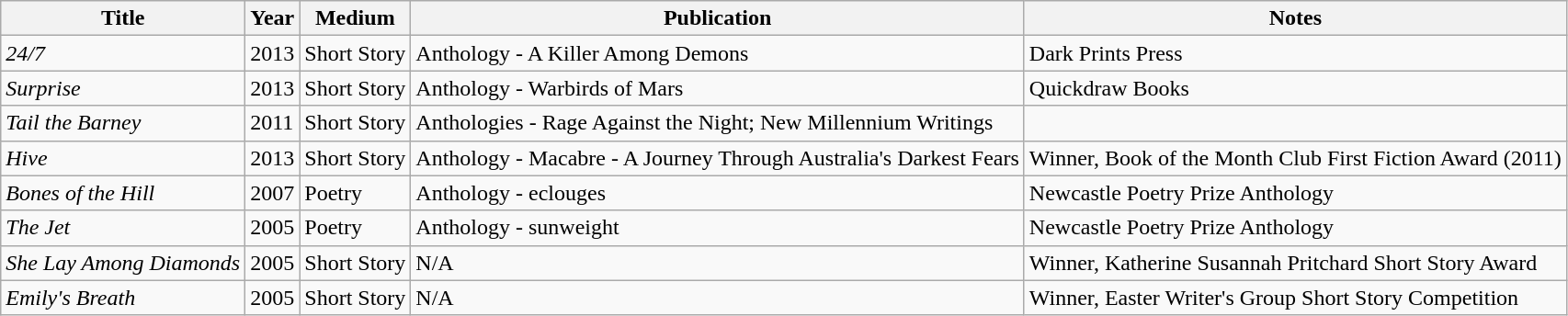<table class="wikitable">
<tr>
<th>Title</th>
<th>Year</th>
<th>Medium</th>
<th>Publication</th>
<th>Notes</th>
</tr>
<tr>
<td><em>24/7</em></td>
<td>2013</td>
<td>Short Story</td>
<td>Anthology - A Killer Among Demons</td>
<td>Dark Prints Press</td>
</tr>
<tr>
<td><em>Surprise</em></td>
<td>2013</td>
<td>Short Story</td>
<td>Anthology - Warbirds of Mars</td>
<td>Quickdraw Books</td>
</tr>
<tr>
<td><em>Tail the Barney</em></td>
<td>2011</td>
<td>Short Story</td>
<td>Anthologies - Rage Against the Night; New Millennium Writings</td>
<td></td>
</tr>
<tr>
<td><em>Hive</em></td>
<td>2013</td>
<td>Short Story</td>
<td>Anthology - Macabre - A Journey Through Australia's Darkest Fears</td>
<td>Winner, Book of the Month Club First Fiction Award (2011)</td>
</tr>
<tr>
<td><em>Bones of the Hill</em></td>
<td>2007</td>
<td>Poetry</td>
<td>Anthology - eclouges</td>
<td>Newcastle Poetry Prize Anthology</td>
</tr>
<tr>
<td><em>The Jet</em></td>
<td>2005</td>
<td>Poetry</td>
<td>Anthology - sunweight</td>
<td>Newcastle Poetry Prize Anthology</td>
</tr>
<tr>
<td><em>She Lay Among Diamonds</em></td>
<td>2005</td>
<td>Short Story</td>
<td>N/A</td>
<td>Winner, Katherine Susannah Pritchard Short Story Award</td>
</tr>
<tr>
<td><em>Emily's Breath</em></td>
<td>2005</td>
<td>Short Story</td>
<td>N/A</td>
<td>Winner, Easter Writer's Group Short Story Competition</td>
</tr>
</table>
